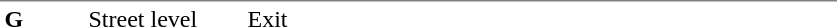<table table border=0 cellspacing=0 cellpadding=3>
<tr>
<td style="border-top:solid 1px gray;" width=50 valign=top><strong>G</strong></td>
<td style="border-top:solid 1px gray;" width=100 valign=top>Street level</td>
<td style="border-top:solid 1px gray;" width=390 valign=top>Exit</td>
</tr>
</table>
